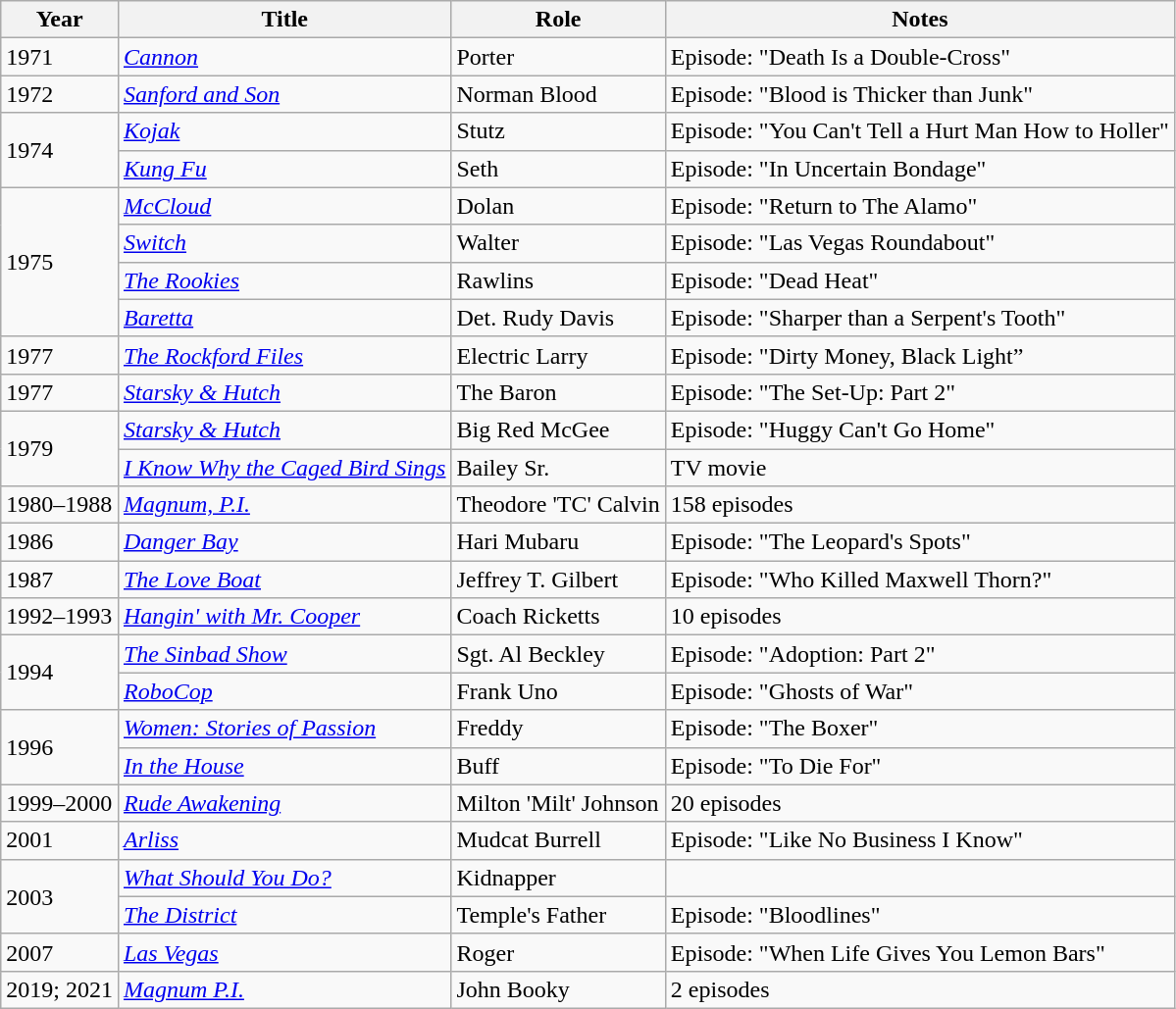<table class="wikitable plainrowheaders sortable">
<tr>
<th scope="col">Year</th>
<th scope="col">Title</th>
<th scope="col">Role</th>
<th scope="col" class="unsortable">Notes</th>
</tr>
<tr>
<td>1971</td>
<td><em><a href='#'>Cannon</a></em></td>
<td>Porter</td>
<td>Episode: "Death Is a Double-Cross"</td>
</tr>
<tr>
<td>1972</td>
<td><em><a href='#'>Sanford and Son</a></em></td>
<td>Norman Blood</td>
<td>Episode: "Blood is Thicker than Junk"</td>
</tr>
<tr>
<td rowspan=2>1974</td>
<td><em><a href='#'>Kojak</a></em></td>
<td>Stutz</td>
<td>Episode: "You Can't Tell a Hurt Man How to Holler"</td>
</tr>
<tr>
<td><em><a href='#'>Kung Fu</a></em></td>
<td>Seth</td>
<td>Episode: "In Uncertain Bondage"</td>
</tr>
<tr>
<td rowspan=4>1975</td>
<td><em><a href='#'>McCloud</a></em></td>
<td>Dolan</td>
<td>Episode: "Return to The Alamo"</td>
</tr>
<tr>
<td><em><a href='#'>Switch</a></em></td>
<td>Walter</td>
<td>Episode: "Las Vegas Roundabout"</td>
</tr>
<tr>
<td><em><a href='#'>The Rookies</a></em></td>
<td>Rawlins</td>
<td>Episode: "Dead Heat"</td>
</tr>
<tr>
<td><em><a href='#'>Baretta</a></em></td>
<td>Det. Rudy Davis</td>
<td>Episode: "Sharper than a Serpent's Tooth"</td>
</tr>
<tr>
<td>1977</td>
<td><em><a href='#'>The Rockford Files</a></em></td>
<td>Electric Larry</td>
<td>Episode: "Dirty Money, Black Light”</td>
</tr>
<tr>
<td>1977</td>
<td><em><a href='#'>Starsky & Hutch</a></em></td>
<td>The Baron</td>
<td>Episode: "The Set-Up: Part 2"</td>
</tr>
<tr>
<td rowspan=2>1979</td>
<td><em><a href='#'>Starsky & Hutch</a></em></td>
<td>Big Red McGee</td>
<td>Episode: "Huggy Can't Go Home"</td>
</tr>
<tr>
<td><em><a href='#'>I Know Why the Caged Bird Sings</a></em></td>
<td>Bailey Sr.</td>
<td>TV movie</td>
</tr>
<tr>
<td>1980–1988</td>
<td><em><a href='#'>Magnum, P.I.</a></em></td>
<td>Theodore 'TC' Calvin</td>
<td>158 episodes</td>
</tr>
<tr>
<td>1986</td>
<td><em><a href='#'>Danger Bay</a></em></td>
<td>Hari Mubaru</td>
<td>Episode: "The Leopard's Spots"</td>
</tr>
<tr>
<td>1987</td>
<td><em><a href='#'>The Love Boat</a></em></td>
<td>Jeffrey T. Gilbert</td>
<td>Episode: "Who Killed Maxwell Thorn?"</td>
</tr>
<tr>
<td>1992–1993</td>
<td><em><a href='#'>Hangin' with Mr. Cooper</a></em></td>
<td>Coach Ricketts</td>
<td>10 episodes</td>
</tr>
<tr>
<td rowspan=2>1994</td>
<td><em><a href='#'>The Sinbad Show</a></em></td>
<td>Sgt. Al Beckley</td>
<td>Episode: "Adoption: Part 2"</td>
</tr>
<tr>
<td><em><a href='#'>RoboCop</a></em></td>
<td>Frank Uno</td>
<td>Episode: "Ghosts of War"</td>
</tr>
<tr>
<td rowspan=2>1996</td>
<td><em><a href='#'>Women: Stories of Passion</a></em></td>
<td>Freddy</td>
<td>Episode: "The Boxer"</td>
</tr>
<tr>
<td><em><a href='#'>In the House</a></em></td>
<td>Buff</td>
<td>Episode: "To Die For"</td>
</tr>
<tr>
<td>1999–2000</td>
<td><em><a href='#'>Rude Awakening</a></em></td>
<td>Milton 'Milt' Johnson</td>
<td>20 episodes</td>
</tr>
<tr>
<td>2001</td>
<td><em><a href='#'>Arliss</a></em></td>
<td>Mudcat Burrell</td>
<td>Episode: "Like No Business I Know"</td>
</tr>
<tr>
<td rowspan=2>2003</td>
<td><em><a href='#'>What Should You Do?</a></em></td>
<td>Kidnapper</td>
<td></td>
</tr>
<tr>
<td><em><a href='#'>The District</a></em></td>
<td>Temple's Father</td>
<td>Episode: "Bloodlines"</td>
</tr>
<tr>
<td>2007</td>
<td><em><a href='#'>Las Vegas</a></em></td>
<td>Roger</td>
<td>Episode: "When Life Gives You Lemon Bars"</td>
</tr>
<tr>
<td>2019; 2021</td>
<td><em><a href='#'>Magnum P.I.</a></em></td>
<td>John Booky</td>
<td>2 episodes</td>
</tr>
</table>
